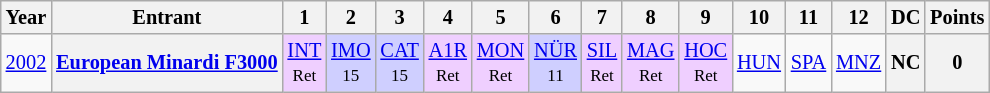<table class="wikitable" style="text-align:center; font-size:85%">
<tr>
<th>Year</th>
<th>Entrant</th>
<th>1</th>
<th>2</th>
<th>3</th>
<th>4</th>
<th>5</th>
<th>6</th>
<th>7</th>
<th>8</th>
<th>9</th>
<th>10</th>
<th>11</th>
<th>12</th>
<th>DC</th>
<th>Points</th>
</tr>
<tr>
<td><a href='#'>2002</a></td>
<th nowrap><a href='#'>European Minardi F3000</a></th>
<td style="background:#EFCFFF;"><a href='#'>INT</a><br><small>Ret</small></td>
<td style="background:#CFCFFF;"><a href='#'>IMO</a><br><small>15</small></td>
<td style="background:#CFCFFF;"><a href='#'>CAT</a><br><small>15</small></td>
<td style="background:#EFCFFF;"><a href='#'>A1R</a><br><small>Ret</small></td>
<td style="background:#EFCFFF;"><a href='#'>MON</a><br><small>Ret</small></td>
<td style="background:#CFCFFF;"><a href='#'>NÜR</a><br><small>11</small></td>
<td style="background:#EFCFFF;"><a href='#'>SIL</a><br><small>Ret</small></td>
<td style="background:#EFCFFF;"><a href='#'>MAG</a><br><small>Ret</small></td>
<td style="background:#EFCFFF;"><a href='#'>HOC</a><br><small>Ret</small></td>
<td><a href='#'>HUN</a></td>
<td><a href='#'>SPA</a></td>
<td><a href='#'>MNZ</a></td>
<th>NC</th>
<th>0</th>
</tr>
</table>
